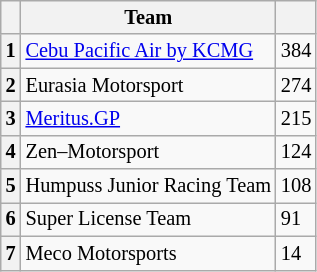<table class="wikitable" style="font-size: 85%">
<tr>
<th></th>
<th>Team</th>
<th></th>
</tr>
<tr>
<th>1</th>
<td> <a href='#'>Cebu Pacific Air by KCMG</a></td>
<td>384</td>
</tr>
<tr>
<th>2</th>
<td> Eurasia Motorsport</td>
<td>274</td>
</tr>
<tr>
<th>3</th>
<td> <a href='#'>Meritus.GP</a></td>
<td>215</td>
</tr>
<tr>
<th>4</th>
<td> Zen–Motorsport</td>
<td>124</td>
</tr>
<tr>
<th>5</th>
<td> Humpuss Junior Racing Team</td>
<td>108</td>
</tr>
<tr>
<th>6</th>
<td> Super License Team</td>
<td>91</td>
</tr>
<tr>
<th>7</th>
<td> Meco Motorsports</td>
<td>14</td>
</tr>
</table>
